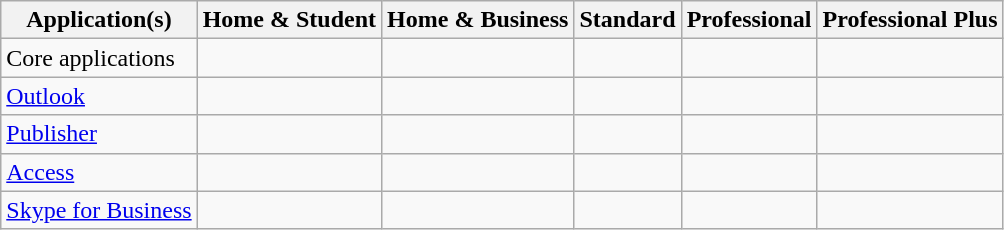<table class="wikitable">
<tr>
<th>Application(s)</th>
<th>Home & Student</th>
<th>Home & Business</th>
<th>Standard</th>
<th>Professional</th>
<th>Professional Plus</th>
</tr>
<tr>
<td>Core applications</td>
<td></td>
<td></td>
<td></td>
<td></td>
<td></td>
</tr>
<tr>
<td><a href='#'>Outlook</a></td>
<td></td>
<td></td>
<td></td>
<td></td>
<td></td>
</tr>
<tr>
<td><a href='#'>Publisher</a></td>
<td></td>
<td></td>
<td></td>
<td></td>
<td></td>
</tr>
<tr>
<td><a href='#'>Access</a></td>
<td></td>
<td></td>
<td></td>
<td></td>
<td></td>
</tr>
<tr>
<td><a href='#'>Skype for Business</a></td>
<td></td>
<td></td>
<td></td>
<td></td>
<td></td>
</tr>
</table>
